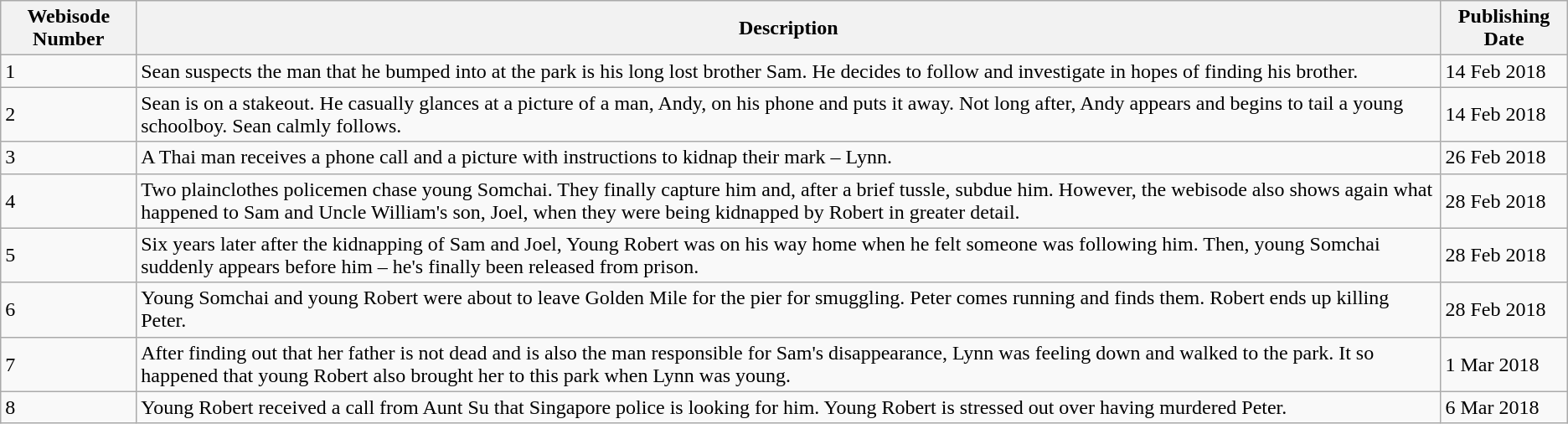<table class="wikitable">
<tr>
<th>Webisode Number</th>
<th>Description</th>
<th>Publishing Date</th>
</tr>
<tr>
<td>1</td>
<td>Sean suspects the man that he bumped into at the park is his long lost brother Sam. He decides to follow and investigate in hopes of finding his brother.</td>
<td>14 Feb 2018</td>
</tr>
<tr>
<td>2</td>
<td>Sean is on a stakeout. He casually glances at a picture of a man, Andy, on his phone and puts it away. Not long after, Andy appears and begins to tail a young schoolboy. Sean calmly follows.</td>
<td>14 Feb 2018</td>
</tr>
<tr>
<td>3</td>
<td>A Thai man receives a phone call and a picture with instructions to kidnap their mark – Lynn.</td>
<td>26 Feb 2018</td>
</tr>
<tr>
<td>4</td>
<td>Two plainclothes policemen chase young Somchai. They finally capture him and, after a brief tussle, subdue him. However, the webisode also shows again what happened to Sam and Uncle William's son, Joel, when they were being kidnapped by Robert in greater detail.</td>
<td>28 Feb 2018</td>
</tr>
<tr>
<td>5</td>
<td>Six years later after the kidnapping of Sam and Joel, Young Robert was on his way home when he felt someone was following him. Then, young Somchai suddenly appears before him – he's finally been released from prison.</td>
<td>28 Feb 2018</td>
</tr>
<tr>
<td>6</td>
<td>Young Somchai and young Robert were about to leave Golden Mile for the pier for smuggling. Peter comes running and finds them. Robert ends up killing Peter.</td>
<td>28 Feb 2018</td>
</tr>
<tr>
<td>7</td>
<td>After finding out that her father is not dead and is also the man responsible for Sam's disappearance, Lynn was feeling down and walked to the park. It so happened that young Robert also brought her to this park when Lynn was young.</td>
<td>1 Mar 2018</td>
</tr>
<tr>
<td>8</td>
<td>Young Robert received a call from Aunt Su that Singapore police is looking for him. Young Robert is stressed out over having murdered Peter.</td>
<td>6 Mar 2018</td>
</tr>
</table>
